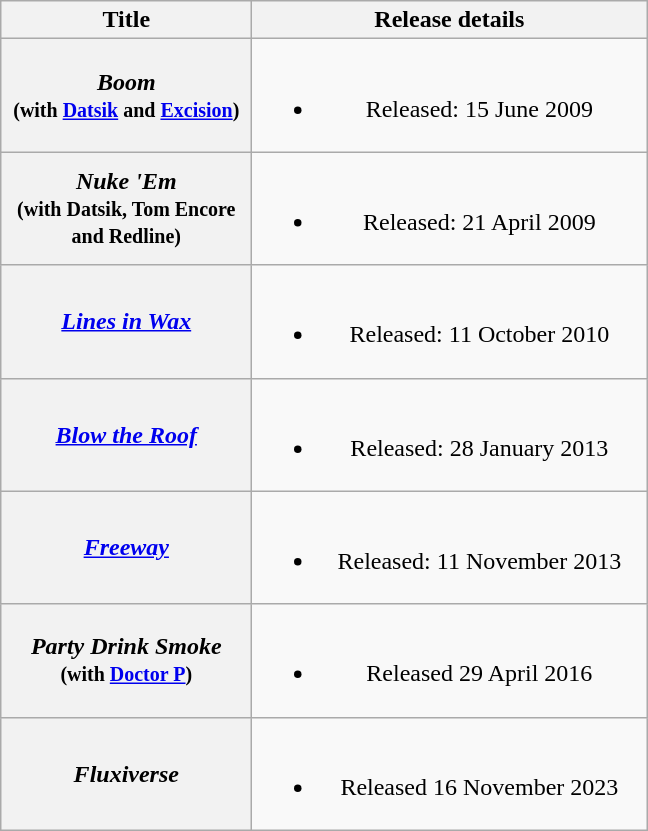<table class="wikitable plainrowheaders" style="text-align:center;">
<tr>
<th scope="col" style="width:10em;">Title</th>
<th scope="col" style="width:16em;">Release details</th>
</tr>
<tr>
<th scope="row"><em>Boom</em><br><small>(with <a href='#'>Datsik</a> and <a href='#'>Excision</a>)</small></th>
<td><br><ul><li>Released: 15 June 2009</li></ul></td>
</tr>
<tr>
<th scope="row"><em>Nuke 'Em</em><br><small>(with Datsik, Tom Encore and Redline)</small></th>
<td><br><ul><li>Released: 21 April 2009</li></ul></td>
</tr>
<tr>
<th scope="row"><em><a href='#'>Lines in Wax</a></em></th>
<td><br><ul><li>Released: 11 October 2010</li></ul></td>
</tr>
<tr>
<th scope="row"><em><a href='#'>Blow the Roof</a></em></th>
<td><br><ul><li>Released: 28 January 2013</li></ul></td>
</tr>
<tr>
<th scope="row"><em><a href='#'>Freeway</a></em></th>
<td><br><ul><li>Released: 11 November 2013</li></ul></td>
</tr>
<tr>
<th scope="row"><em>Party Drink Smoke</em><br><small>(with <a href='#'>Doctor P</a>)</small></th>
<td><br><ul><li>Released 29 April 2016</li></ul></td>
</tr>
<tr>
<th scope="row"><em>Fluxiverse</em></th>
<td><br><ul><li>Released 16 November 2023</li></ul></td>
</tr>
</table>
